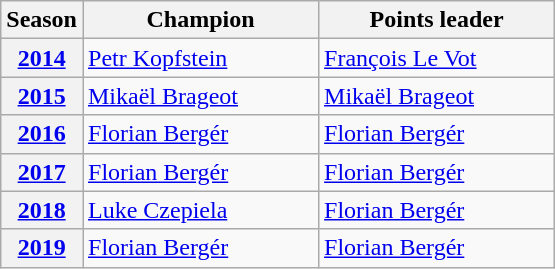<table class="wikitable">
<tr>
<th>Season</th>
<th width="150">Champion</th>
<th width="150">Points leader</th>
</tr>
<tr>
<th><a href='#'>2014</a></th>
<td> <a href='#'>Petr Kopfstein</a></td>
<td> <a href='#'>François Le Vot</a></td>
</tr>
<tr>
<th><a href='#'>2015</a></th>
<td> <a href='#'>Mikaël Brageot</a></td>
<td> <a href='#'>Mikaël Brageot</a></td>
</tr>
<tr>
<th><a href='#'>2016</a></th>
<td> <a href='#'>Florian Bergér</a></td>
<td> <a href='#'>Florian Bergér</a></td>
</tr>
<tr>
<th><a href='#'>2017</a></th>
<td> <a href='#'>Florian Bergér</a></td>
<td> <a href='#'>Florian Bergér</a></td>
</tr>
<tr>
<th><a href='#'>2018</a></th>
<td> <a href='#'>Luke Czepiela</a></td>
<td> <a href='#'>Florian Bergér</a></td>
</tr>
<tr>
<th><a href='#'>2019</a></th>
<td> <a href='#'>Florian Bergér</a></td>
<td> <a href='#'>Florian Bergér</a></td>
</tr>
</table>
